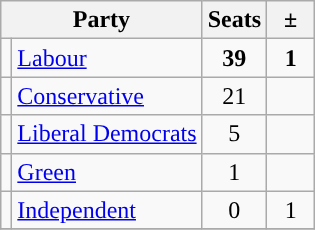<table class="sortable wikitable">
<tr>
<th colspan="2">Party</th>
<th>Seats</th>
<th>  ±  </th>
</tr>
<tr>
<td style="background-color: "></td>
<td><a href='#'>Labour</a></td>
<td align="center"><strong>39</strong></td>
<td align="center"><strong>1</strong></td>
</tr>
<tr>
<td style="background-color: "></td>
<td><a href='#'>Conservative</a></td>
<td align="center">21</td>
<td align="center"></td>
</tr>
<tr>
<td style="background-color: "></td>
<td><a href='#'>Liberal Democrats</a></td>
<td align="center">5</td>
<td align="center"></td>
</tr>
<tr>
<td style="background-color: "></td>
<td><a href='#'>Green</a></td>
<td align="center">1</td>
<td align="center"></td>
</tr>
<tr>
<td style="background-color: "></td>
<td><a href='#'>Independent</a></td>
<td align="center">0</td>
<td align="center">1</td>
</tr>
<tr>
</tr>
</table>
